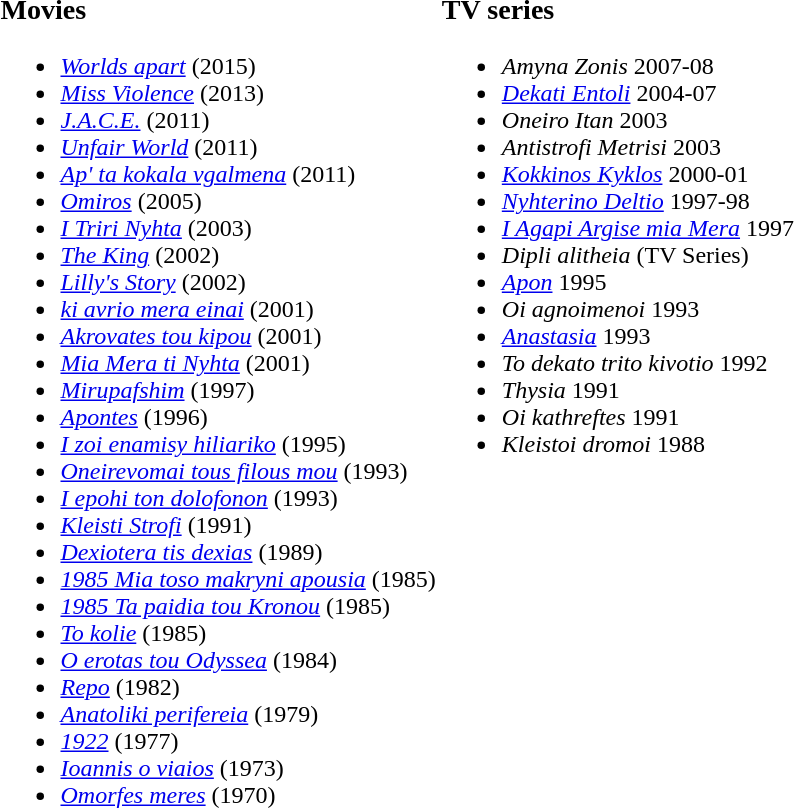<table>
<tr>
<td><br><h3>Movies</h3><ul><li><em><a href='#'>Worlds apart</a></em> (2015)</li><li><em><a href='#'>Miss Violence</a></em> (2013)</li><li><em><a href='#'>J.A.C.E.</a></em> (2011)</li><li><em><a href='#'>Unfair World</a></em> (2011)</li><li><em><a href='#'>Ap' ta kokala vgalmena</a></em> (2011)</li><li><em><a href='#'>Omiros</a></em> (2005)</li><li><em><a href='#'>I Triri Nyhta</a></em> (2003)</li><li><em><a href='#'>The King</a></em> (2002)</li><li><em><a href='#'>Lilly's Story</a></em> (2002)</li><li><em><a href='#'>ki avrio mera einai</a></em> (2001)</li><li><em><a href='#'>Akrovates tou kipou</a></em> (2001)</li><li><em><a href='#'>Mia Mera ti Nyhta</a> </em> (2001)</li><li><em><a href='#'>Mirupafshim</a> </em> (1997)</li><li><em><a href='#'>Apontes</a> </em> (1996)</li><li><em><a href='#'>I zoi enamisy hiliariko</a> </em> (1995)</li><li><em><a href='#'>Oneirevomai tous filous mou</a> </em> (1993)</li><li><em><a href='#'>I epohi ton dolofonon</a> </em> (1993)</li><li><em><a href='#'>Kleisti Strofi</a> </em> (1991)</li><li><em><a href='#'>Dexiotera tis dexias</a> </em> (1989)</li><li><em><a href='#'>1985 Mia toso makryni apousia</a> </em> (1985)</li><li><em><a href='#'>1985 Ta paidia tou Kronou</a> </em> (1985)</li><li><em><a href='#'>To kolie</a> </em> (1985)</li><li><em><a href='#'>O erotas tou Odyssea</a> </em> (1984)</li><li><em><a href='#'>Repo</a> </em> (1982)</li><li><em><a href='#'>Anatoliki perifereia</a> </em> (1979)</li><li><em><a href='#'>1922</a> </em> (1977)</li><li><em><a href='#'>Ioannis o viaios</a> </em> (1973)</li><li><em><a href='#'>Omorfes meres</a> </em> (1970)</li></ul></td>
<td valign=top><br><h3>TV series</h3><ul><li><em>Amyna Zonis</em> 2007-08</li><li><em><a href='#'>Dekati Entoli</a></em> 2004-07</li><li><em>Oneiro Itan</em> 2003</li><li><em> Antistrofi Metrisi</em> 2003</li><li><em><a href='#'>Kokkinos Kyklos</a></em> 2000-01</li><li><em><a href='#'>Nyhterino Deltio</a></em> 1997-98</li><li><em><a href='#'>I Agapi Argise mia Mera</a> </em> 1997</li><li><em>Dipli alitheia</em> (TV Series)</li><li><em><a href='#'>Apon</a></em> 1995</li><li><em>Oi agnoimenoi</em> 1993</li><li><em><a href='#'>Anastasia</a></em> 1993</li><li><em>To dekato trito kivotio</em> 1992</li><li><em>Thysia</em> 1991</li><li><em>Oi kathreftes</em> 1991</li><li><em>Kleistoi dromoi</em> 1988</li></ul></td>
</tr>
</table>
